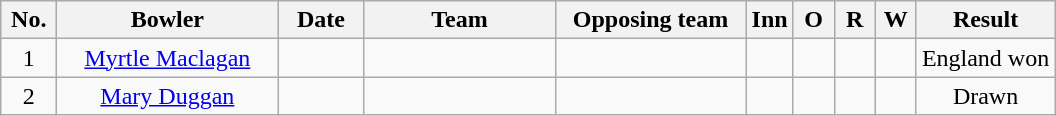<table class="wikitable sortable">
<tr align=center>
<th scope="col" style="width:30px;">No.</th>
<th scope="col" style="width:140px;">Bowler</th>
<th scope="col" style="width:50px;">Date</th>
<th scope="col" style="width:120px;">Team</th>
<th scope="col" style="width:120px;">Opposing team</th>
<th scope="col" style="width:20px;">Inn</th>
<th scope="col" style="width:20px;">O</th>
<th scope="col" style="width:20px;">R</th>
<th scope="col" style="width:20px;">W</th>
<th>Result</th>
</tr>
<tr align=center>
<td>1</td>
<td><a href='#'>Myrtle Maclagan</a></td>
<td></td>
<td></td>
<td></td>
<td></td>
<td></td>
<td></td>
<td></td>
<td>England won</td>
</tr>
<tr align=center>
<td>2</td>
<td><a href='#'>Mary Duggan</a></td>
<td></td>
<td></td>
<td></td>
<td></td>
<td></td>
<td></td>
<td></td>
<td>Drawn</td>
</tr>
</table>
